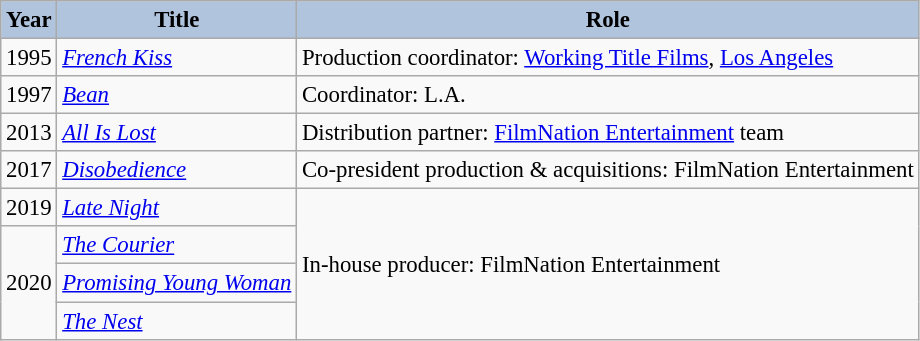<table class="wikitable" style="font-size:95%;">
<tr>
<th style="background:#B0C4DE;">Year</th>
<th style="background:#B0C4DE;">Title</th>
<th style="background:#B0C4DE;">Role</th>
</tr>
<tr>
<td>1995</td>
<td><em><a href='#'>French Kiss</a></em></td>
<td>Production coordinator: <a href='#'>Working Title Films</a>, <a href='#'>Los Angeles</a></td>
</tr>
<tr>
<td>1997</td>
<td><em><a href='#'>Bean</a></em></td>
<td>Coordinator: L.A.</td>
</tr>
<tr>
<td>2013</td>
<td><em><a href='#'>All Is Lost</a></em></td>
<td>Distribution partner: <a href='#'>FilmNation Entertainment</a> team</td>
</tr>
<tr>
<td>2017</td>
<td><em><a href='#'>Disobedience</a></em></td>
<td>Co-president production & acquisitions: FilmNation Entertainment</td>
</tr>
<tr>
<td>2019</td>
<td><em><a href='#'>Late Night</a></em></td>
<td rowspan=4>In-house producer: FilmNation Entertainment</td>
</tr>
<tr>
<td rowspan=3>2020</td>
<td><em><a href='#'>The Courier</a></em></td>
</tr>
<tr>
<td><em><a href='#'>Promising Young Woman</a></em></td>
</tr>
<tr>
<td><em><a href='#'>The Nest</a></em></td>
</tr>
</table>
